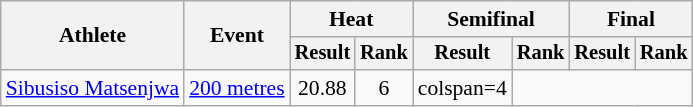<table class="wikitable" style="font-size:90%">
<tr>
<th rowspan="2">Athlete</th>
<th rowspan="2">Event</th>
<th colspan="2">Heat</th>
<th colspan="2">Semifinal</th>
<th colspan="2">Final</th>
</tr>
<tr style="font-size:95%">
<th>Result</th>
<th>Rank</th>
<th>Result</th>
<th>Rank</th>
<th>Result</th>
<th>Rank</th>
</tr>
<tr align=center>
<td align=left><a href='#'>Sibusiso Matsenjwa</a></td>
<td align=left><a href='#'>200 metres</a></td>
<td>20.88</td>
<td>6</td>
<td>colspan=4 </td>
</tr>
</table>
